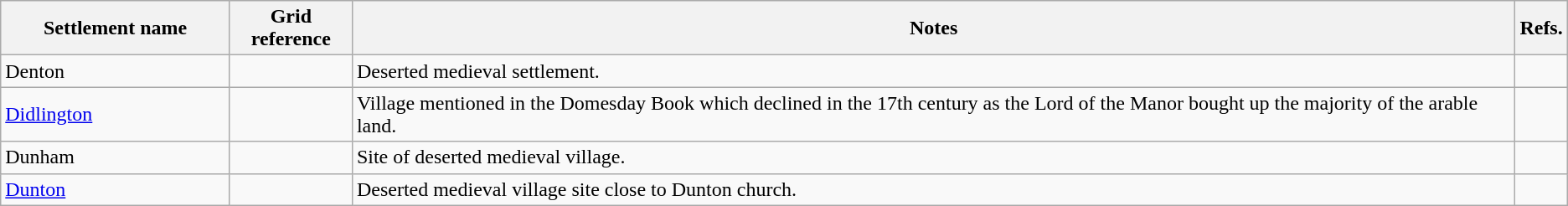<table class="wikitable">
<tr>
<th width=175>Settlement name</th>
<th width=90>Grid reference</th>
<th>Notes</th>
<th>Refs.</th>
</tr>
<tr>
<td>Denton</td>
<td></td>
<td>Deserted medieval settlement.</td>
<td></td>
</tr>
<tr>
<td><a href='#'>Didlington</a></td>
<td></td>
<td>Village mentioned in the Domesday Book which declined in the 17th century as the Lord of the Manor bought up the majority of the arable land.</td>
<td></td>
</tr>
<tr>
<td>Dunham</td>
<td></td>
<td>Site of deserted medieval village.</td>
<td></td>
</tr>
<tr>
<td><a href='#'>Dunton</a></td>
<td></td>
<td>Deserted medieval village site close to Dunton church.</td>
<td></td>
</tr>
</table>
